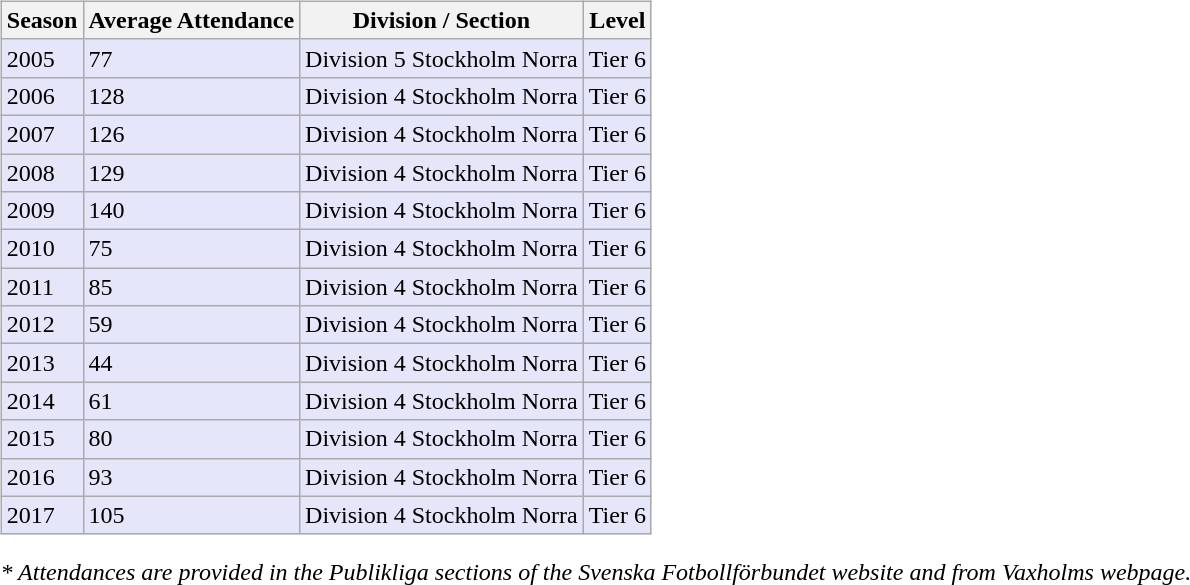<table>
<tr>
<td valign="top" width=0%><br><table class="wikitable">
<tr style="background:#f0f6fa;">
<th><strong>Season</strong></th>
<th><strong>Average Attendance</strong></th>
<th><strong>Division / Section</strong></th>
<th><strong>Level</strong></th>
</tr>
<tr>
<td style="background:#E6E6FA;">2005</td>
<td style="background:#E6E6FA;">77</td>
<td style="background:#E6E6FA;">Division 5 Stockholm Norra</td>
<td style="background:#E6E6FA;">Tier 6</td>
</tr>
<tr>
<td style="background:#E6E6FA;">2006</td>
<td style="background:#E6E6FA;">128</td>
<td style="background:#E6E6FA;">Division 4 Stockholm Norra</td>
<td style="background:#E6E6FA;">Tier 6</td>
</tr>
<tr>
<td style="background:#E6E6FA;">2007</td>
<td style="background:#E6E6FA;">126</td>
<td style="background:#E6E6FA;">Division 4 Stockholm Norra</td>
<td style="background:#E6E6FA;">Tier 6</td>
</tr>
<tr>
<td style="background:#E6E6FA;">2008</td>
<td style="background:#E6E6FA;">129</td>
<td style="background:#E6E6FA;">Division 4 Stockholm Norra</td>
<td style="background:#E6E6FA;">Tier 6</td>
</tr>
<tr>
<td style="background:#E6E6FA;">2009</td>
<td style="background:#E6E6FA;">140</td>
<td style="background:#E6E6FA;">Division 4 Stockholm Norra</td>
<td style="background:#E6E6FA;">Tier 6</td>
</tr>
<tr>
<td style="background:#E6E6FA;">2010</td>
<td style="background:#E6E6FA;">75</td>
<td style="background:#E6E6FA;">Division 4 Stockholm Norra</td>
<td style="background:#E6E6FA;">Tier 6</td>
</tr>
<tr>
<td style="background:#E6E6FA;">2011</td>
<td style="background:#E6E6FA;">85</td>
<td style="background:#E6E6FA;">Division 4 Stockholm Norra</td>
<td style="background:#E6E6FA;">Tier 6</td>
</tr>
<tr>
<td style="background:#E6E6FA;">2012</td>
<td style="background:#E6E6FA;">59</td>
<td style="background:#E6E6FA;">Division 4 Stockholm Norra</td>
<td style="background:#E6E6FA;">Tier 6</td>
</tr>
<tr>
<td style="background:#E6E6FA;">2013</td>
<td style="background:#E6E6FA;">44</td>
<td style="background:#E6E6FA;">Division 4 Stockholm Norra</td>
<td style="background:#E6E6FA;">Tier 6</td>
</tr>
<tr>
<td style="background:#E6E6FA;">2014</td>
<td style="background:#E6E6FA;">61</td>
<td style="background:#E6E6FA;">Division 4 Stockholm Norra</td>
<td style="background:#E6E6FA;">Tier 6</td>
</tr>
<tr>
<td style="background:#E6E6FA;">2015</td>
<td style="background:#E6E6FA;">80</td>
<td style="background:#E6E6FA;">Division 4 Stockholm Norra</td>
<td style="background:#E6E6FA;">Tier 6</td>
</tr>
<tr>
<td style="background:#E6E6FA;">2016</td>
<td style="background:#E6E6FA;">93</td>
<td style="background:#E6E6FA;">Division 4 Stockholm Norra</td>
<td style="background:#E6E6FA;">Tier 6</td>
</tr>
<tr>
<td style="background:#E6E6FA;">2017</td>
<td style="background:#E6E6FA;">105</td>
<td style="background:#E6E6FA;">Division 4 Stockholm Norra</td>
<td style="background:#E6E6FA;">Tier 6</td>
</tr>
</table>
<em>* Attendances are provided in the Publikliga sections of the Svenska Fotbollförbundet website and from Vaxholms webpage.</em></td>
</tr>
</table>
